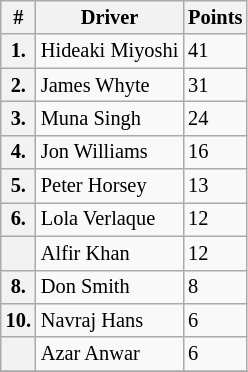<table class="wikitable" style="font-size: 85%;">
<tr>
<th>#</th>
<th>Driver</th>
<th>Points</th>
</tr>
<tr>
<th>1.</th>
<td> Hideaki Miyoshi</td>
<td>41</td>
</tr>
<tr>
<th>2.</th>
<td> James Whyte</td>
<td>31</td>
</tr>
<tr>
<th>3.</th>
<td> Muna Singh</td>
<td>24</td>
</tr>
<tr>
<th>4.</th>
<td> Jon Williams</td>
<td>16</td>
</tr>
<tr>
<th>5.</th>
<td> Peter Horsey</td>
<td>13</td>
</tr>
<tr>
<th>6.</th>
<td> Lola Verlaque</td>
<td>12</td>
</tr>
<tr>
<th></th>
<td> Alfir Khan</td>
<td>12</td>
</tr>
<tr>
<th>8.</th>
<td> Don Smith</td>
<td>8</td>
</tr>
<tr>
<th>10.</th>
<td> Navraj Hans</td>
<td>6</td>
</tr>
<tr>
<th></th>
<td> Azar Anwar</td>
<td>6</td>
</tr>
<tr>
</tr>
</table>
